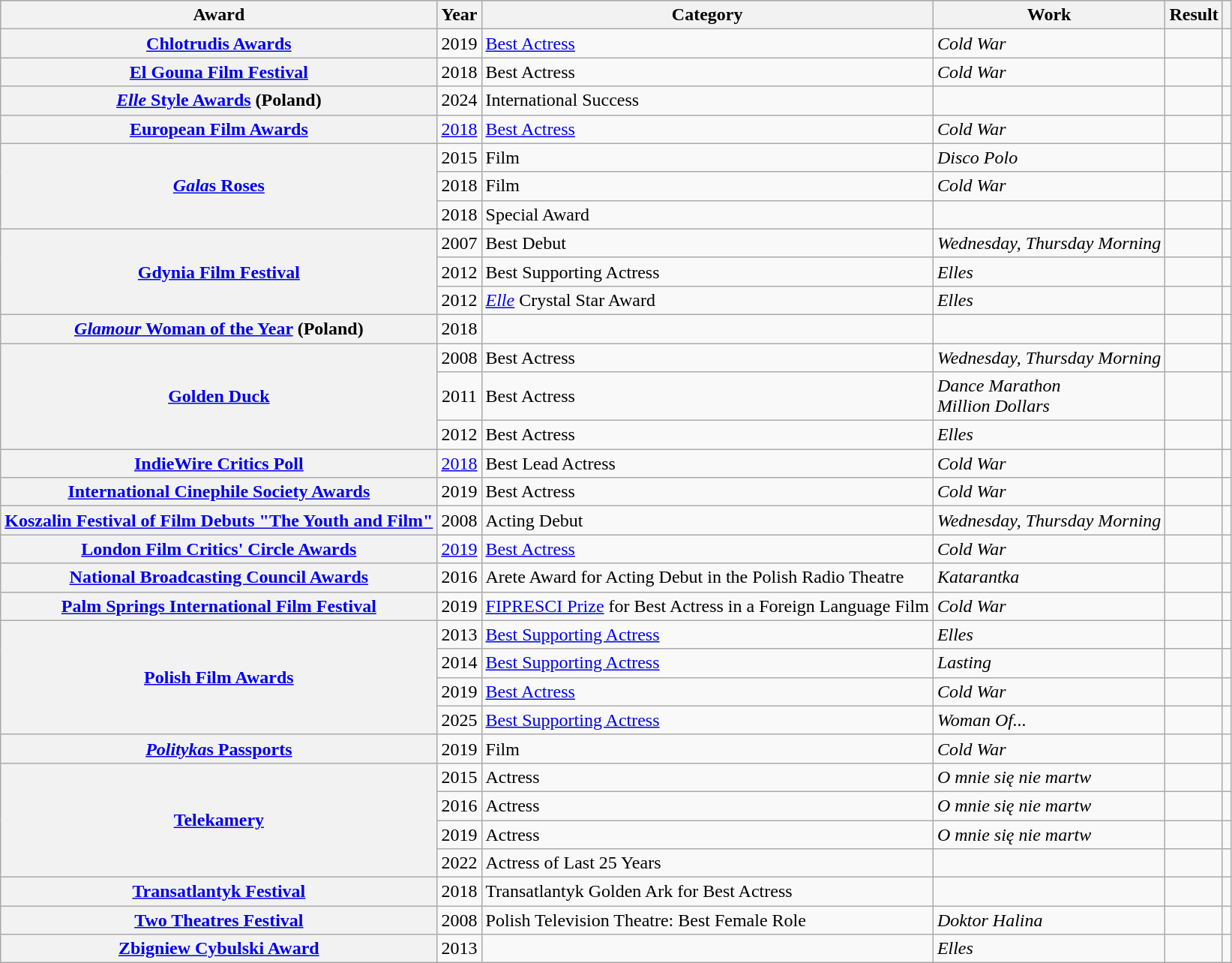<table class="wikitable plainrowheaders sortable">
<tr style="background:#ccc; text-align:center;">
<th scope="col">Award</th>
<th scope="col">Year</th>
<th scope="col">Category</th>
<th scope="col">Work</th>
<th scope="col">Result</th>
<th scope="col" class="unsortable"></th>
</tr>
<tr>
<th scope="row"><a href='#'>Chlotrudis Awards</a></th>
<td style="text-align:center;">2019</td>
<td><a href='#'>Best Actress</a></td>
<td><em>Cold War</em></td>
<td></td>
<td style="text-align:center;"></td>
</tr>
<tr>
<th scope="row"><a href='#'>El Gouna Film Festival</a></th>
<td style="text-align:center;">2018</td>
<td>Best Actress</td>
<td><em>Cold War</em></td>
<td></td>
<td style="text-align:center;"></td>
</tr>
<tr>
<th scope="row"><a href='#'><em>Elle</em> Style Awards</a> (Poland)</th>
<td style="text-align:center;">2024</td>
<td>International Success</td>
<td></td>
<td></td>
<td style="text-align:center;"></td>
</tr>
<tr>
<th scope="row"><a href='#'>European Film Awards</a></th>
<td style="text-align:center;"><a href='#'>2018</a></td>
<td><a href='#'>Best Actress</a></td>
<td><em>Cold War</em></td>
<td></td>
<td style="text-align:center;"></td>
</tr>
<tr>
<th scope="row" rowspan="3"><a href='#'><em>Gala</em>s Roses</a></th>
<td style="text-align:center;">2015</td>
<td>Film</td>
<td><em>Disco Polo</em></td>
<td></td>
<td style="text-align:center;"></td>
</tr>
<tr>
<td style="text-align:center;">2018</td>
<td>Film</td>
<td><em>Cold War</em></td>
<td></td>
<td style="text-align:center;"></td>
</tr>
<tr>
<td style="text-align:center;">2018</td>
<td>Special Award</td>
<td></td>
<td></td>
<td style="text-align:center;"></td>
</tr>
<tr>
<th scope="row" rowspan="3"><a href='#'>Gdynia Film Festival</a></th>
<td style="text-align:center;">2007</td>
<td>Best Debut</td>
<td><em>Wednesday, Thursday Morning</em></td>
<td></td>
<td style="text-align:center;"></td>
</tr>
<tr>
<td style="text-align:center;">2012</td>
<td>Best Supporting Actress</td>
<td><em>Elles</em></td>
<td></td>
<td style="text-align:center;"></td>
</tr>
<tr>
<td style="text-align:center;">2012</td>
<td><em><a href='#'>Elle</a></em> Crystal Star Award</td>
<td><em>Elles</em></td>
<td></td>
<td style="text-align:center;"></td>
</tr>
<tr>
<th scope="row"><a href='#'><em>Glamour</em> Woman of the Year</a> (Poland)</th>
<td style="text-align:center;">2018</td>
<td></td>
<td></td>
<td></td>
<td style="text-align:center;"></td>
</tr>
<tr>
<th scope="row" rowspan="3"><a href='#'>Golden Duck</a></th>
<td style="text-align:center;">2008</td>
<td>Best Actress</td>
<td><em>Wednesday, Thursday Morning</em></td>
<td></td>
<td style="text-align:center;"></td>
</tr>
<tr>
<td style="text-align:center;">2011</td>
<td>Best Actress</td>
<td><em>Dance Marathon</em><br><em>Million Dollars</em></td>
<td></td>
<td style="text-align:center;"></td>
</tr>
<tr>
<td style="text-align:center;">2012</td>
<td>Best Actress</td>
<td><em>Elles</em></td>
<td></td>
<td style="text-align:center;"></td>
</tr>
<tr>
<th scope="row"><a href='#'>IndieWire Critics Poll</a></th>
<td style="text-align:center;"><a href='#'>2018</a></td>
<td>Best Lead Actress</td>
<td><em>Cold War</em></td>
<td></td>
<td style="text-align:center;"></td>
</tr>
<tr>
<th scope="row"><a href='#'>International Cinephile Society Awards</a></th>
<td style="text-align:center;">2019</td>
<td>Best Actress</td>
<td><em>Cold War</em></td>
<td></td>
<td style="text-align:center;"></td>
</tr>
<tr>
<th scope="row"><a href='#'>Koszalin Festival of Film Debuts "The Youth and Film"</a></th>
<td style="text-align:center;">2008</td>
<td>Acting Debut</td>
<td><em>Wednesday, Thursday Morning</em></td>
<td></td>
<td style="text-align:center;"></td>
</tr>
<tr>
<th scope="row"><a href='#'>London Film Critics' Circle Awards</a></th>
<td style="text-align:center;"><a href='#'>2019</a></td>
<td><a href='#'>Best Actress</a></td>
<td><em>Cold War</em></td>
<td></td>
<td style="text-align:center;"></td>
</tr>
<tr>
<th scope="row"><a href='#'>National Broadcasting Council Awards</a></th>
<td style="text-align:center;">2016</td>
<td>Arete Award for Acting Debut in the Polish Radio Theatre</td>
<td><em>Katarantka</em></td>
<td></td>
<td style="text-align:center;"></td>
</tr>
<tr>
<th scope="row"><a href='#'>Palm Springs International Film Festival</a></th>
<td style="text-align:center;">2019</td>
<td><a href='#'>FIPRESCI Prize</a> for Best Actress in a Foreign Language Film</td>
<td><em>Cold War</em></td>
<td></td>
<td style="text-align:center;"></td>
</tr>
<tr>
<th scope="row" rowspan="4"><a href='#'>Polish Film Awards</a></th>
<td style="text-align:center;">2013</td>
<td><a href='#'>Best Supporting Actress</a></td>
<td><em>Elles</em></td>
<td></td>
<td style="text-align:center;"></td>
</tr>
<tr>
<td style="text-align:center;">2014</td>
<td><a href='#'>Best Supporting Actress</a></td>
<td><em>Lasting</em></td>
<td></td>
<td style="text-align:center;"></td>
</tr>
<tr>
<td style="text-align:center;">2019</td>
<td><a href='#'>Best Actress</a></td>
<td><em>Cold War</em></td>
<td></td>
<td style="text-align:center;"></td>
</tr>
<tr>
<td style="text-align:center;">2025</td>
<td><a href='#'>Best Supporting Actress</a></td>
<td><em>Woman Of...</em></td>
<td></td>
<td style="text-align:center;"></td>
</tr>
<tr>
<th scope="row"><a href='#'><em>Polityka</em>s Passports</a></th>
<td style="text-align:center;">2019</td>
<td>Film</td>
<td><em>Cold War</em></td>
<td></td>
<td style="text-align:center;"></td>
</tr>
<tr>
<th scope="row" rowspan="4"><a href='#'>Telekamery</a></th>
<td style="text-align:center;">2015</td>
<td>Actress</td>
<td><em>O mnie się nie martw</em></td>
<td></td>
<td style="text-align:center;"></td>
</tr>
<tr>
<td style="text-align:center;">2016</td>
<td>Actress</td>
<td><em>O mnie się nie martw</em></td>
<td></td>
<td style="text-align:center;"></td>
</tr>
<tr>
<td style="text-align:center;">2019</td>
<td>Actress</td>
<td><em>O mnie się nie martw</em></td>
<td></td>
<td style="text-align:center;"></td>
</tr>
<tr>
<td style="text-align:center;">2022</td>
<td>Actress of Last 25 Years</td>
<td></td>
<td></td>
<td style="text-align:center;"></td>
</tr>
<tr>
<th scope="row"><a href='#'>Transatlantyk Festival</a></th>
<td style="text-align:center;">2018</td>
<td>Transatlantyk Golden Ark for Best Actress</td>
<td></td>
<td></td>
<td style="text-align:center;"></td>
</tr>
<tr>
<th scope="row"><a href='#'>Two Theatres Festival</a></th>
<td style="text-align:center;">2008</td>
<td>Polish Television Theatre: Best Female Role</td>
<td><em>Doktor Halina</em></td>
<td></td>
<td style="text-align:center;"></td>
</tr>
<tr>
<th scope="row"><a href='#'>Zbigniew Cybulski Award</a></th>
<td style="text-align:center;">2013</td>
<td></td>
<td><em>Elles</em></td>
<td></td>
<td style="text-align:center;"></td>
</tr>
</table>
